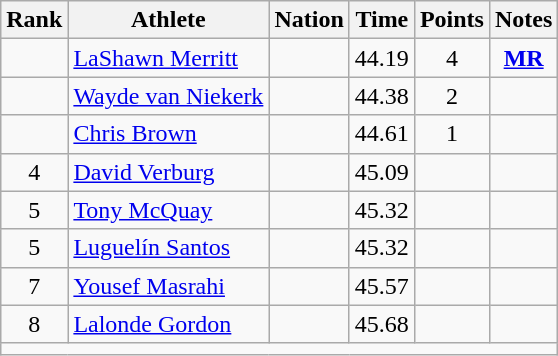<table class="wikitable mw-datatable sortable" style="text-align:center;">
<tr>
<th>Rank</th>
<th>Athlete</th>
<th>Nation</th>
<th>Time</th>
<th>Points</th>
<th>Notes</th>
</tr>
<tr>
<td></td>
<td align=left><a href='#'>LaShawn Merritt</a></td>
<td align=left></td>
<td>44.19</td>
<td>4</td>
<td><strong><a href='#'>MR</a></strong></td>
</tr>
<tr>
<td></td>
<td align=left><a href='#'>Wayde van Niekerk</a></td>
<td align=left></td>
<td>44.38</td>
<td>2</td>
<td><strong></strong></td>
</tr>
<tr>
<td></td>
<td align=left><a href='#'>Chris Brown</a></td>
<td align=left></td>
<td>44.61</td>
<td>1</td>
<td></td>
</tr>
<tr>
<td>4</td>
<td align=left><a href='#'>David Verburg</a></td>
<td align=left></td>
<td>45.09</td>
<td></td>
<td></td>
</tr>
<tr>
<td>5</td>
<td align=left><a href='#'>Tony McQuay</a></td>
<td align=left></td>
<td>45.32</td>
<td></td>
<td></td>
</tr>
<tr>
<td>5</td>
<td align=left><a href='#'>Luguelín Santos</a></td>
<td align=left></td>
<td>45.32</td>
<td></td>
<td></td>
</tr>
<tr>
<td>7</td>
<td align=left><a href='#'>Yousef Masrahi</a></td>
<td align=left></td>
<td>45.57</td>
<td></td>
<td></td>
</tr>
<tr>
<td>8</td>
<td align=left><a href='#'>Lalonde Gordon</a></td>
<td align=left></td>
<td>45.68</td>
<td></td>
<td></td>
</tr>
<tr class="sortbottom">
<td colspan=6></td>
</tr>
</table>
